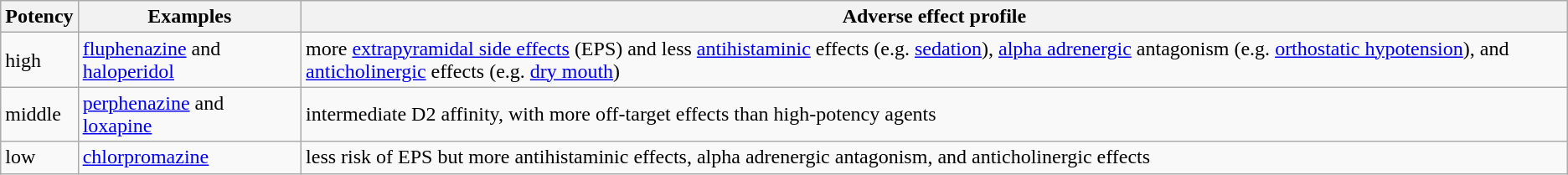<table class="wikitable">
<tr>
<th>Potency</th>
<th>Examples</th>
<th>Adverse effect profile</th>
</tr>
<tr>
<td>high</td>
<td><a href='#'>fluphenazine</a> and <a href='#'>haloperidol</a></td>
<td>more <a href='#'>extrapyramidal side effects</a> (EPS) and less <a href='#'>antihistaminic</a> effects (e.g. <a href='#'>sedation</a>), <a href='#'>alpha adrenergic</a> antagonism (e.g. <a href='#'>orthostatic hypotension</a>), and <a href='#'>anticholinergic</a> effects (e.g. <a href='#'>dry mouth</a>)</td>
</tr>
<tr>
<td>middle</td>
<td><a href='#'>perphenazine</a> and <a href='#'>loxapine</a></td>
<td>intermediate D2 affinity, with more off-target effects than high-potency agents</td>
</tr>
<tr>
<td>low</td>
<td><a href='#'>chlorpromazine</a></td>
<td>less risk of EPS but more antihistaminic effects, alpha adrenergic antagonism, and anticholinergic effects</td>
</tr>
</table>
